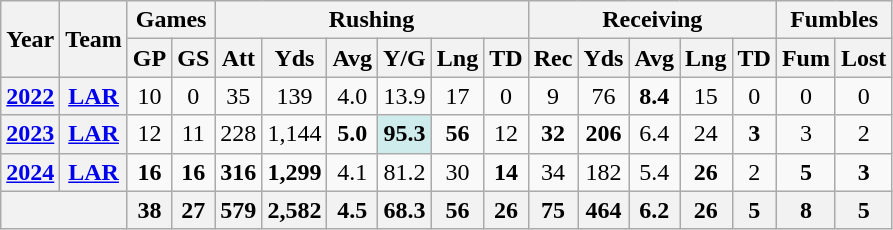<table class= "wikitable" style="text-align:center;">
<tr>
<th rowspan="2">Year</th>
<th rowspan="2">Team</th>
<th colspan="2">Games</th>
<th colspan="6">Rushing</th>
<th colspan="5">Receiving</th>
<th colspan="2">Fumbles</th>
</tr>
<tr>
<th>GP</th>
<th>GS</th>
<th>Att</th>
<th>Yds</th>
<th>Avg</th>
<th>Y/G</th>
<th>Lng</th>
<th>TD</th>
<th>Rec</th>
<th>Yds</th>
<th>Avg</th>
<th>Lng</th>
<th>TD</th>
<th>Fum</th>
<th>Lost</th>
</tr>
<tr>
<th><a href='#'>2022</a></th>
<th><a href='#'>LAR</a></th>
<td>10</td>
<td>0</td>
<td>35</td>
<td>139</td>
<td>4.0</td>
<td>13.9</td>
<td>17</td>
<td>0</td>
<td>9</td>
<td>76</td>
<td><strong>8.4</strong></td>
<td>15</td>
<td>0</td>
<td>0</td>
<td>0</td>
</tr>
<tr>
<th><a href='#'>2023</a></th>
<th><a href='#'>LAR</a></th>
<td>12</td>
<td>11</td>
<td>228</td>
<td>1,144</td>
<td><strong>5.0</strong></td>
<td style="background:#cfecec;"><strong>95.3</strong></td>
<td><strong>56</strong></td>
<td>12</td>
<td><strong>32</strong></td>
<td><strong>206</strong></td>
<td>6.4</td>
<td>24</td>
<td><strong>3</strong></td>
<td>3</td>
<td>2</td>
</tr>
<tr>
<th><a href='#'>2024</a></th>
<th><a href='#'>LAR</a></th>
<td><strong>16</strong></td>
<td><strong>16</strong></td>
<td><strong>316</strong></td>
<td><strong>1,299</strong></td>
<td>4.1</td>
<td>81.2</td>
<td>30</td>
<td><strong>14</strong></td>
<td>34</td>
<td>182</td>
<td>5.4</td>
<td><strong>26</strong></td>
<td>2</td>
<td><strong>5</strong></td>
<td><strong>3</strong></td>
</tr>
<tr>
<th colspan="2"></th>
<th>38</th>
<th>27</th>
<th>579</th>
<th>2,582</th>
<th>4.5</th>
<th>68.3</th>
<th>56</th>
<th>26</th>
<th>75</th>
<th>464</th>
<th>6.2</th>
<th>26</th>
<th>5</th>
<th>8</th>
<th>5</th>
</tr>
</table>
